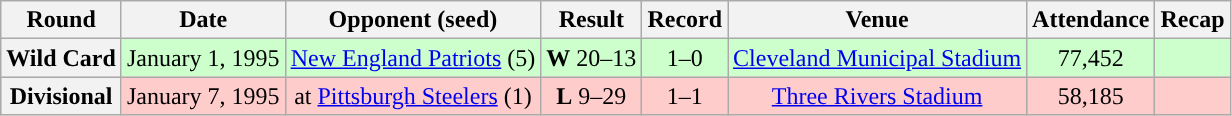<table class="wikitable" style="text-align:center">
<tr>
<th>Round</th>
<th>Date</th>
<th>Opponent (seed)</th>
<th>Result</th>
<th>Record</th>
<th>Venue</th>
<th>Attendance</th>
<th>Recap</th>
</tr>
<tr style="background:#cfc">
<th>Wild Card</th>
<td>January 1, 1995</td>
<td><a href='#'>New England Patriots</a> (5)</td>
<td><strong>W</strong> 20–13</td>
<td>1–0</td>
<td><a href='#'>Cleveland Municipal Stadium</a></td>
<td>77,452</td>
<td></td>
</tr>
<tr style="background:#fcc">
<th>Divisional</th>
<td>January 7, 1995</td>
<td>at <a href='#'>Pittsburgh Steelers</a> (1)</td>
<td><strong>L</strong> 9–29</td>
<td>1–1</td>
<td><a href='#'>Three Rivers Stadium</a></td>
<td>58,185</td>
<td></td>
</tr>
</table>
